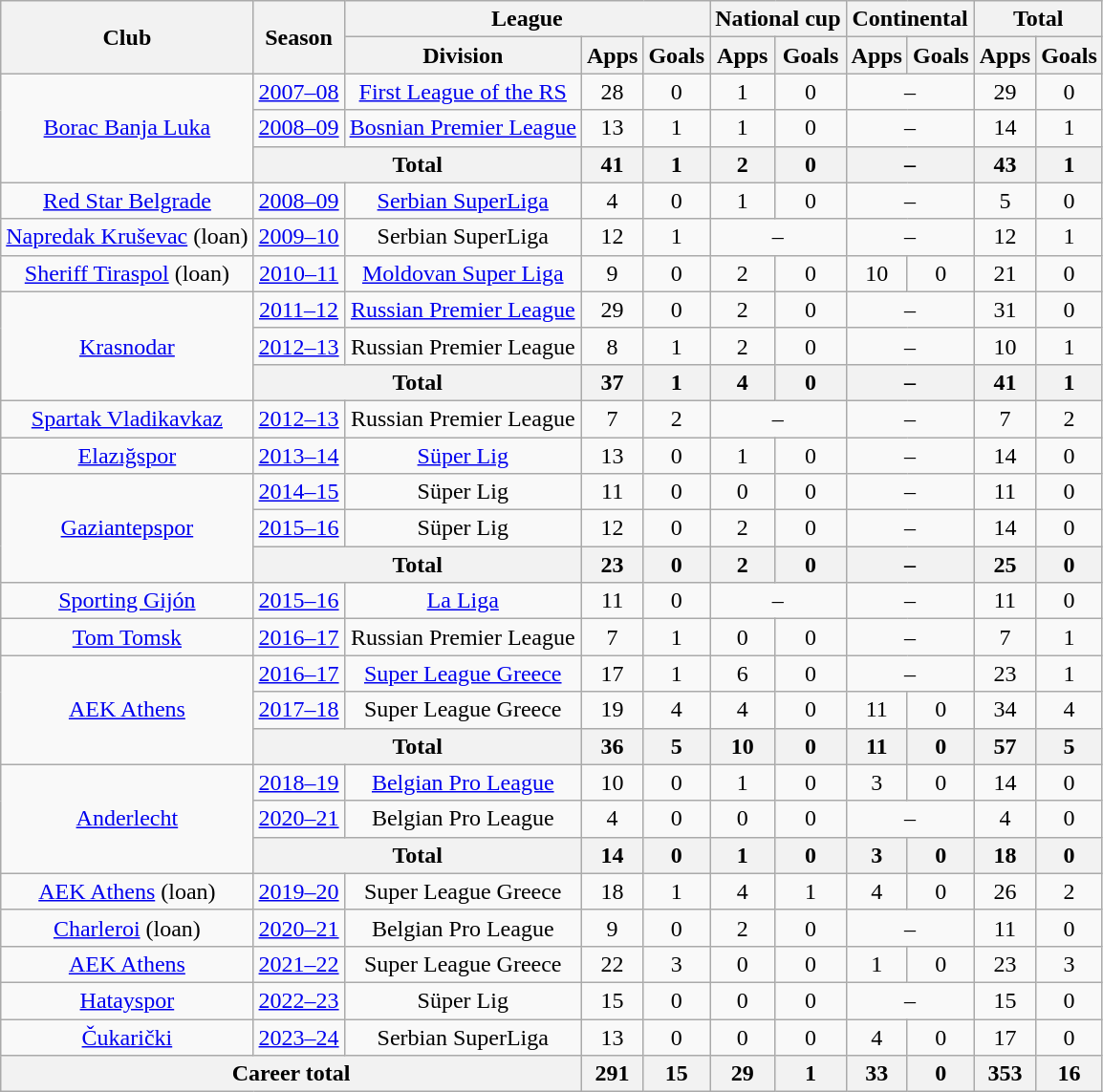<table class="wikitable" style="text-align:center">
<tr>
<th rowspan=2>Club</th>
<th rowspan=2>Season</th>
<th colspan=3>League</th>
<th colspan=2>National cup</th>
<th colspan=2>Continental</th>
<th colspan=2>Total</th>
</tr>
<tr>
<th>Division</th>
<th>Apps</th>
<th>Goals</th>
<th>Apps</th>
<th>Goals</th>
<th>Apps</th>
<th>Goals</th>
<th>Apps</th>
<th>Goals</th>
</tr>
<tr>
<td rowspan=3><a href='#'>Borac Banja Luka</a></td>
<td><a href='#'>2007–08</a></td>
<td><a href='#'>First League of the RS</a></td>
<td>28</td>
<td>0</td>
<td>1</td>
<td>0</td>
<td colspan=2>–</td>
<td>29</td>
<td>0</td>
</tr>
<tr>
<td><a href='#'>2008–09</a></td>
<td><a href='#'>Bosnian Premier League</a></td>
<td>13</td>
<td>1</td>
<td>1</td>
<td>0</td>
<td colspan=2>–</td>
<td>14</td>
<td>1</td>
</tr>
<tr>
<th colspan=2>Total</th>
<th>41</th>
<th>1</th>
<th>2</th>
<th>0</th>
<th colspan=2>–</th>
<th>43</th>
<th>1</th>
</tr>
<tr>
<td><a href='#'>Red Star Belgrade</a></td>
<td><a href='#'>2008–09</a></td>
<td><a href='#'>Serbian SuperLiga</a></td>
<td>4</td>
<td>0</td>
<td>1</td>
<td>0</td>
<td colspan=2>–</td>
<td>5</td>
<td>0</td>
</tr>
<tr>
<td><a href='#'>Napredak Kruševac</a> (loan)</td>
<td><a href='#'>2009–10</a></td>
<td>Serbian SuperLiga</td>
<td>12</td>
<td>1</td>
<td colspan=2>–</td>
<td colspan=2>–</td>
<td>12</td>
<td>1</td>
</tr>
<tr>
<td><a href='#'>Sheriff Tiraspol</a> (loan)</td>
<td><a href='#'>2010–11</a></td>
<td><a href='#'>Moldovan Super Liga</a></td>
<td>9</td>
<td>0</td>
<td>2</td>
<td>0</td>
<td>10</td>
<td>0</td>
<td>21</td>
<td>0</td>
</tr>
<tr>
<td rowspan=3><a href='#'>Krasnodar</a></td>
<td><a href='#'>2011–12</a></td>
<td><a href='#'>Russian Premier League</a></td>
<td>29</td>
<td>0</td>
<td>2</td>
<td>0</td>
<td colspan=2>–</td>
<td>31</td>
<td>0</td>
</tr>
<tr>
<td><a href='#'>2012–13</a></td>
<td>Russian Premier League</td>
<td>8</td>
<td>1</td>
<td>2</td>
<td>0</td>
<td colspan=2>–</td>
<td>10</td>
<td>1</td>
</tr>
<tr>
<th colspan=2>Total</th>
<th>37</th>
<th>1</th>
<th>4</th>
<th>0</th>
<th colspan=2>–</th>
<th>41</th>
<th>1</th>
</tr>
<tr>
<td><a href='#'>Spartak Vladikavkaz</a></td>
<td><a href='#'>2012–13</a></td>
<td>Russian Premier League</td>
<td>7</td>
<td>2</td>
<td colspan=2>–</td>
<td colspan=2>–</td>
<td>7</td>
<td>2</td>
</tr>
<tr>
<td><a href='#'>Elazığspor</a></td>
<td><a href='#'>2013–14</a></td>
<td><a href='#'>Süper Lig</a></td>
<td>13</td>
<td>0</td>
<td>1</td>
<td>0</td>
<td colspan=2>–</td>
<td>14</td>
<td>0</td>
</tr>
<tr>
<td rowspan=3><a href='#'>Gaziantepspor</a></td>
<td><a href='#'>2014–15</a></td>
<td>Süper Lig</td>
<td>11</td>
<td>0</td>
<td>0</td>
<td>0</td>
<td colspan=2>–</td>
<td>11</td>
<td>0</td>
</tr>
<tr>
<td><a href='#'>2015–16</a></td>
<td>Süper Lig</td>
<td>12</td>
<td>0</td>
<td>2</td>
<td>0</td>
<td colspan=2>–</td>
<td>14</td>
<td>0</td>
</tr>
<tr>
<th colspan=2>Total</th>
<th>23</th>
<th>0</th>
<th>2</th>
<th>0</th>
<th colspan=2>–</th>
<th>25</th>
<th>0</th>
</tr>
<tr>
<td><a href='#'>Sporting Gijón</a></td>
<td><a href='#'>2015–16</a></td>
<td><a href='#'>La Liga</a></td>
<td>11</td>
<td>0</td>
<td colspan=2>–</td>
<td colspan=2>–</td>
<td>11</td>
<td>0</td>
</tr>
<tr>
<td><a href='#'>Tom Tomsk</a></td>
<td><a href='#'>2016–17</a></td>
<td>Russian Premier League</td>
<td>7</td>
<td>1</td>
<td>0</td>
<td>0</td>
<td colspan=2>–</td>
<td>7</td>
<td>1</td>
</tr>
<tr>
<td rowspan=3><a href='#'>AEK Athens</a></td>
<td><a href='#'>2016–17</a></td>
<td><a href='#'>Super League Greece</a></td>
<td>17</td>
<td>1</td>
<td>6</td>
<td>0</td>
<td colspan=2>–</td>
<td>23</td>
<td>1</td>
</tr>
<tr>
<td><a href='#'>2017–18</a></td>
<td>Super League Greece</td>
<td>19</td>
<td>4</td>
<td>4</td>
<td>0</td>
<td>11</td>
<td>0</td>
<td>34</td>
<td>4</td>
</tr>
<tr>
<th colspan=2>Total</th>
<th>36</th>
<th>5</th>
<th>10</th>
<th>0</th>
<th>11</th>
<th>0</th>
<th>57</th>
<th>5</th>
</tr>
<tr>
<td rowspan=3><a href='#'>Anderlecht</a></td>
<td><a href='#'>2018–19</a></td>
<td><a href='#'>Belgian Pro League</a></td>
<td>10</td>
<td>0</td>
<td>1</td>
<td>0</td>
<td>3</td>
<td>0</td>
<td>14</td>
<td>0</td>
</tr>
<tr>
<td><a href='#'>2020–21</a></td>
<td>Belgian Pro League</td>
<td>4</td>
<td>0</td>
<td>0</td>
<td>0</td>
<td colspan=2>–</td>
<td>4</td>
<td>0</td>
</tr>
<tr>
<th colspan=2>Total</th>
<th>14</th>
<th>0</th>
<th>1</th>
<th>0</th>
<th>3</th>
<th>0</th>
<th>18</th>
<th>0</th>
</tr>
<tr>
<td><a href='#'>AEK Athens</a> (loan)</td>
<td><a href='#'>2019–20</a></td>
<td>Super League Greece</td>
<td>18</td>
<td>1</td>
<td>4</td>
<td>1</td>
<td>4</td>
<td>0</td>
<td>26</td>
<td>2</td>
</tr>
<tr>
<td><a href='#'>Charleroi</a> (loan)</td>
<td><a href='#'>2020–21</a></td>
<td>Belgian Pro League</td>
<td>9</td>
<td>0</td>
<td>2</td>
<td>0</td>
<td colspan=2>–</td>
<td>11</td>
<td>0</td>
</tr>
<tr>
<td><a href='#'>AEK Athens</a></td>
<td><a href='#'>2021–22</a></td>
<td>Super League Greece</td>
<td>22</td>
<td>3</td>
<td>0</td>
<td>0</td>
<td>1</td>
<td>0</td>
<td>23</td>
<td>3</td>
</tr>
<tr>
<td><a href='#'>Hatayspor</a></td>
<td><a href='#'>2022–23</a></td>
<td>Süper Lig</td>
<td>15</td>
<td>0</td>
<td>0</td>
<td>0</td>
<td colspan=2>–</td>
<td>15</td>
<td>0</td>
</tr>
<tr>
<td><a href='#'>Čukarički</a></td>
<td><a href='#'>2023–24</a></td>
<td>Serbian SuperLiga</td>
<td>13</td>
<td>0</td>
<td>0</td>
<td>0</td>
<td>4</td>
<td>0</td>
<td>17</td>
<td>0</td>
</tr>
<tr>
<th colspan=3>Career total</th>
<th>291</th>
<th>15</th>
<th>29</th>
<th>1</th>
<th>33</th>
<th>0</th>
<th>353</th>
<th>16</th>
</tr>
</table>
